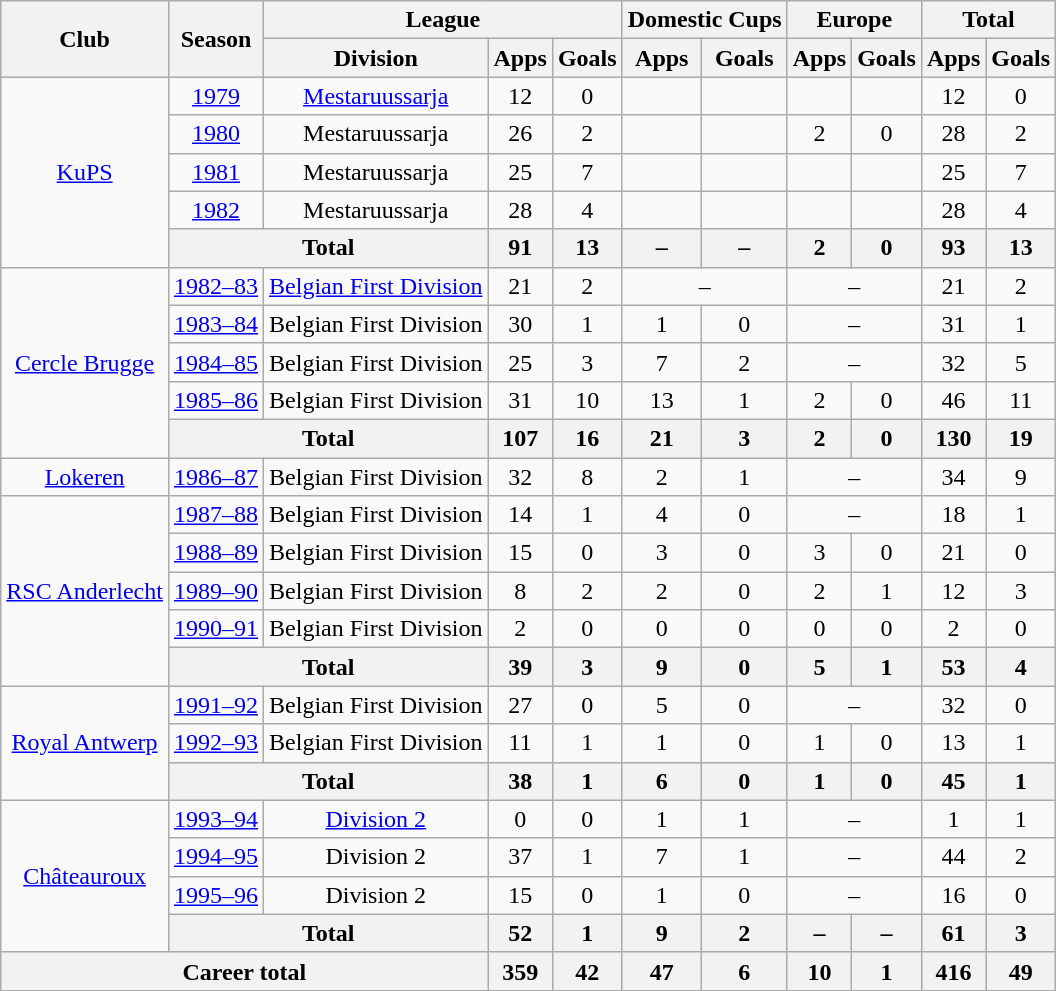<table class="wikitable" style="text-align:center">
<tr>
<th rowspan="2">Club</th>
<th rowspan="2">Season</th>
<th colspan="3">League</th>
<th colspan="2">Domestic Cups</th>
<th colspan="2">Europe</th>
<th colspan="2">Total</th>
</tr>
<tr>
<th>Division</th>
<th>Apps</th>
<th>Goals</th>
<th>Apps</th>
<th>Goals</th>
<th>Apps</th>
<th>Goals</th>
<th>Apps</th>
<th>Goals</th>
</tr>
<tr>
<td rowspan="5"><a href='#'>KuPS</a></td>
<td><a href='#'>1979</a></td>
<td><a href='#'>Mestaruussarja</a></td>
<td>12</td>
<td>0</td>
<td></td>
<td></td>
<td></td>
<td></td>
<td>12</td>
<td>0</td>
</tr>
<tr>
<td><a href='#'>1980</a></td>
<td>Mestaruussarja</td>
<td>26</td>
<td>2</td>
<td></td>
<td></td>
<td>2</td>
<td>0</td>
<td>28</td>
<td>2</td>
</tr>
<tr>
<td><a href='#'>1981</a></td>
<td>Mestaruussarja</td>
<td>25</td>
<td>7</td>
<td></td>
<td></td>
<td></td>
<td></td>
<td>25</td>
<td>7</td>
</tr>
<tr>
<td><a href='#'>1982</a></td>
<td>Mestaruussarja</td>
<td>28</td>
<td>4</td>
<td></td>
<td></td>
<td></td>
<td></td>
<td>28</td>
<td>4</td>
</tr>
<tr>
<th colspan="2">Total</th>
<th>91</th>
<th>13</th>
<th>–</th>
<th>–</th>
<th>2</th>
<th>0</th>
<th>93</th>
<th>13</th>
</tr>
<tr>
<td rowspan="5"><a href='#'>Cercle Brugge</a></td>
<td><a href='#'>1982–83</a></td>
<td><a href='#'>Belgian First Division</a></td>
<td>21</td>
<td>2</td>
<td colspan="2">–</td>
<td colspan="2">–</td>
<td>21</td>
<td>2</td>
</tr>
<tr>
<td><a href='#'>1983–84</a></td>
<td>Belgian First Division</td>
<td>30</td>
<td>1</td>
<td>1</td>
<td>0</td>
<td colspan="2">–</td>
<td>31</td>
<td>1</td>
</tr>
<tr>
<td><a href='#'>1984–85</a></td>
<td>Belgian First Division</td>
<td>25</td>
<td>3</td>
<td>7</td>
<td>2</td>
<td colspan="2">–</td>
<td>32</td>
<td>5</td>
</tr>
<tr>
<td><a href='#'>1985–86</a></td>
<td>Belgian First Division</td>
<td>31</td>
<td>10</td>
<td>13</td>
<td>1</td>
<td>2</td>
<td>0</td>
<td>46</td>
<td>11</td>
</tr>
<tr>
<th colspan="2">Total</th>
<th>107</th>
<th>16</th>
<th>21</th>
<th>3</th>
<th>2</th>
<th>0</th>
<th>130</th>
<th>19</th>
</tr>
<tr>
<td><a href='#'>Lokeren</a></td>
<td><a href='#'>1986–87</a></td>
<td>Belgian First Division</td>
<td>32</td>
<td>8</td>
<td>2</td>
<td>1</td>
<td colspan="2">–</td>
<td>34</td>
<td>9</td>
</tr>
<tr>
<td rowspan="5"><a href='#'>RSC Anderlecht</a></td>
<td><a href='#'>1987–88</a></td>
<td>Belgian First Division</td>
<td>14</td>
<td>1</td>
<td>4</td>
<td>0</td>
<td colspan="2">–</td>
<td>18</td>
<td>1</td>
</tr>
<tr>
<td><a href='#'>1988–89</a></td>
<td>Belgian First Division</td>
<td>15</td>
<td>0</td>
<td>3</td>
<td>0</td>
<td>3</td>
<td>0</td>
<td>21</td>
<td>0</td>
</tr>
<tr>
<td><a href='#'>1989–90</a></td>
<td>Belgian First Division</td>
<td>8</td>
<td>2</td>
<td>2</td>
<td>0</td>
<td>2</td>
<td>1</td>
<td>12</td>
<td>3</td>
</tr>
<tr>
<td><a href='#'>1990–91</a></td>
<td>Belgian First Division</td>
<td>2</td>
<td>0</td>
<td>0</td>
<td>0</td>
<td>0</td>
<td>0</td>
<td>2</td>
<td>0</td>
</tr>
<tr>
<th colspan="2">Total</th>
<th>39</th>
<th>3</th>
<th>9</th>
<th>0</th>
<th>5</th>
<th>1</th>
<th>53</th>
<th>4</th>
</tr>
<tr>
<td rowspan="3"><a href='#'>Royal Antwerp</a></td>
<td><a href='#'>1991–92</a></td>
<td>Belgian First Division</td>
<td>27</td>
<td>0</td>
<td>5</td>
<td>0</td>
<td colspan="2">–</td>
<td>32</td>
<td>0</td>
</tr>
<tr>
<td><a href='#'>1992–93</a></td>
<td>Belgian First Division</td>
<td>11</td>
<td>1</td>
<td>1</td>
<td>0</td>
<td>1</td>
<td>0</td>
<td>13</td>
<td>1</td>
</tr>
<tr>
<th colspan="2">Total</th>
<th>38</th>
<th>1</th>
<th>6</th>
<th>0</th>
<th>1</th>
<th>0</th>
<th>45</th>
<th>1</th>
</tr>
<tr>
<td rowspan="4"><a href='#'>Châteauroux</a></td>
<td><a href='#'>1993–94</a></td>
<td><a href='#'>Division 2</a></td>
<td>0</td>
<td>0</td>
<td>1</td>
<td>1</td>
<td colspan="2">–</td>
<td>1</td>
<td>1</td>
</tr>
<tr>
<td><a href='#'>1994–95</a></td>
<td>Division 2</td>
<td>37</td>
<td>1</td>
<td>7</td>
<td>1</td>
<td colspan="2">–</td>
<td>44</td>
<td>2</td>
</tr>
<tr>
<td><a href='#'>1995–96</a></td>
<td>Division 2</td>
<td>15</td>
<td>0</td>
<td>1</td>
<td>0</td>
<td colspan="2">–</td>
<td>16</td>
<td>0</td>
</tr>
<tr>
<th colspan="2">Total</th>
<th>52</th>
<th>1</th>
<th>9</th>
<th>2</th>
<th>–</th>
<th>–</th>
<th>61</th>
<th>3</th>
</tr>
<tr>
<th colspan="3">Career total</th>
<th>359</th>
<th>42</th>
<th>47</th>
<th>6</th>
<th>10</th>
<th>1</th>
<th>416</th>
<th>49</th>
</tr>
</table>
